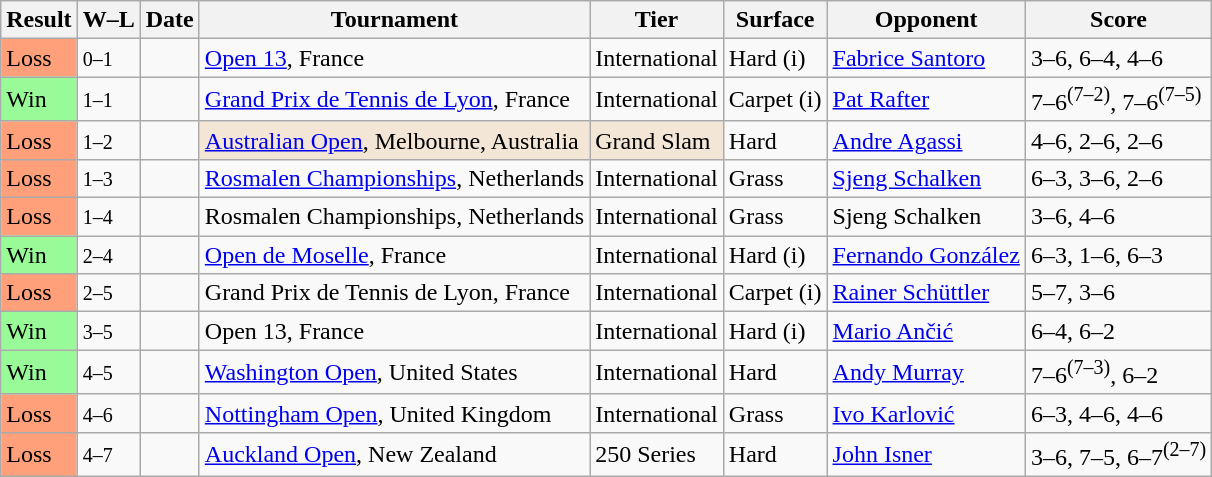<table class="sortable wikitable">
<tr>
<th>Result</th>
<th class="unsortable">W–L</th>
<th>Date</th>
<th>Tournament</th>
<th>Tier</th>
<th>Surface</th>
<th>Opponent</th>
<th class="unsortable">Score</th>
</tr>
<tr>
<td style="background:#ffa07a;">Loss</td>
<td><small>0–1</small></td>
<td><a href='#'></a></td>
<td><a href='#'>Open 13</a>, France</td>
<td>International</td>
<td>Hard (i)</td>
<td> <a href='#'>Fabrice Santoro</a></td>
<td>3–6, 6–4, 4–6</td>
</tr>
<tr>
<td style="background:#98fb98;">Win</td>
<td><small>1–1</small></td>
<td><a href='#'></a></td>
<td><a href='#'>Grand Prix de Tennis de Lyon</a>, France</td>
<td>International</td>
<td>Carpet (i)</td>
<td> <a href='#'>Pat Rafter</a></td>
<td>7–6<sup>(7–2)</sup>, 7–6<sup>(7–5)</sup></td>
</tr>
<tr>
<td style="background:#ffa07a;">Loss</td>
<td><small>1–2</small></td>
<td><a href='#'></a></td>
<td style="background:#F3E6D7;"><a href='#'>Australian Open</a>, Melbourne, Australia</td>
<td style="background:#F3E6D7;">Grand Slam</td>
<td>Hard</td>
<td> <a href='#'>Andre Agassi</a></td>
<td>4–6, 2–6, 2–6</td>
</tr>
<tr>
<td style="background:#ffa07a;">Loss</td>
<td><small>1–3</small></td>
<td><a href='#'></a></td>
<td><a href='#'>Rosmalen Championships</a>, Netherlands</td>
<td>International</td>
<td>Grass</td>
<td> <a href='#'>Sjeng Schalken</a></td>
<td>6–3, 3–6, 2–6</td>
</tr>
<tr>
<td style="background:#ffa07a;">Loss</td>
<td><small>1–4</small></td>
<td><a href='#'></a></td>
<td>Rosmalen Championships, Netherlands</td>
<td>International</td>
<td>Grass</td>
<td> Sjeng Schalken</td>
<td>3–6, 4–6</td>
</tr>
<tr>
<td style="background:#98fb98;">Win</td>
<td><small>2–4</small></td>
<td><a href='#'></a></td>
<td><a href='#'>Open de Moselle</a>, France</td>
<td>International</td>
<td>Hard (i)</td>
<td> <a href='#'>Fernando González</a></td>
<td>6–3, 1–6, 6–3</td>
</tr>
<tr>
<td style="background:#ffa07a;">Loss</td>
<td><small>2–5</small></td>
<td><a href='#'></a></td>
<td>Grand Prix de Tennis de Lyon, France</td>
<td>International</td>
<td>Carpet (i)</td>
<td> <a href='#'>Rainer Schüttler</a></td>
<td>5–7, 3–6</td>
</tr>
<tr>
<td style="background:#98fb98;">Win</td>
<td><small>3–5</small></td>
<td><a href='#'></a></td>
<td>Open 13, France</td>
<td>International</td>
<td>Hard (i)</td>
<td> <a href='#'>Mario Ančić</a></td>
<td>6–4, 6–2</td>
</tr>
<tr>
<td style="background:#98fb98;">Win</td>
<td><small>4–5</small></td>
<td><a href='#'></a></td>
<td><a href='#'>Washington Open</a>, United States</td>
<td>International</td>
<td>Hard</td>
<td> <a href='#'>Andy Murray</a></td>
<td>7–6<sup>(7–3)</sup>, 6–2</td>
</tr>
<tr>
<td style="background:#ffa07a;">Loss</td>
<td><small>4–6</small></td>
<td><a href='#'></a></td>
<td><a href='#'>Nottingham Open</a>, United Kingdom</td>
<td>International</td>
<td>Grass</td>
<td> <a href='#'>Ivo Karlović</a></td>
<td>6–3, 4–6, 4–6</td>
</tr>
<tr>
<td style="background:#ffa07a;">Loss</td>
<td><small>4–7</small></td>
<td><a href='#'></a></td>
<td><a href='#'>Auckland Open</a>, New Zealand</td>
<td>250 Series</td>
<td>Hard</td>
<td> <a href='#'>John Isner</a></td>
<td>3–6, 7–5, 6–7<sup>(2–7)</sup></td>
</tr>
</table>
